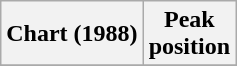<table class="wikitable plainrowheaders" style="text-align:center">
<tr>
<th>Chart (1988)</th>
<th>Peak<br>position</th>
</tr>
<tr>
</tr>
</table>
